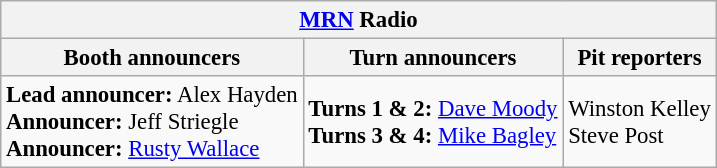<table class="wikitable" style="font-size: 95%">
<tr>
<th colspan="3"><a href='#'>MRN</a> Radio</th>
</tr>
<tr>
<th>Booth announcers</th>
<th>Turn announcers</th>
<th>Pit reporters</th>
</tr>
<tr>
<td><strong>Lead announcer:</strong> Alex Hayden<br><strong>Announcer:</strong> Jeff Striegle<br><strong>Announcer:</strong> <a href='#'>Rusty Wallace</a></td>
<td><strong>Turns 1 & 2:</strong> <a href='#'>Dave Moody</a><br><strong>Turns 3 & 4:</strong> <a href='#'>Mike Bagley</a></td>
<td>Winston Kelley<br>Steve Post</td>
</tr>
</table>
